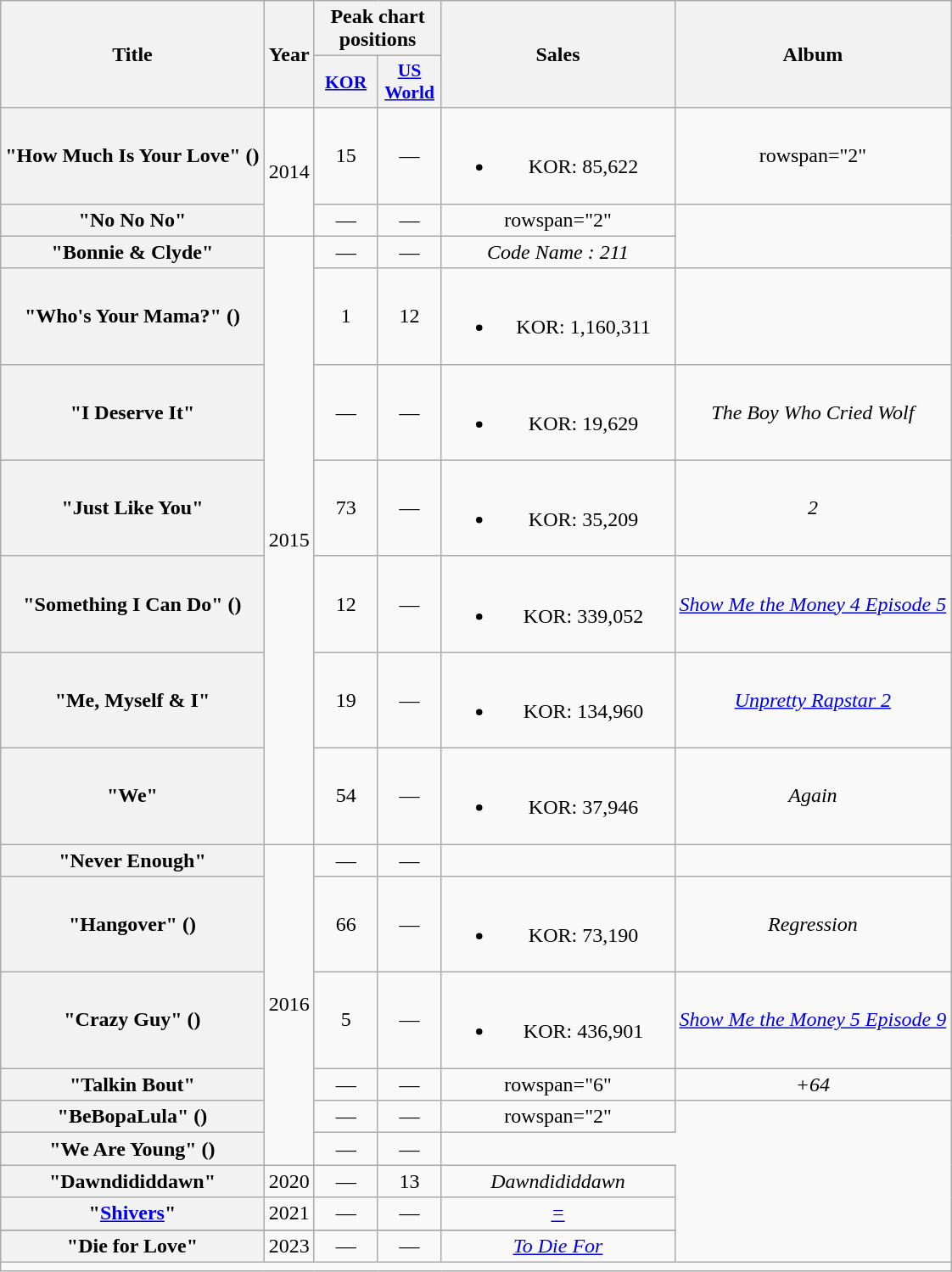<table class="wikitable plainrowheaders" style="text-align:center;">
<tr>
<th scope="col" rowspan="2">Title</th>
<th scope="col" rowspan="2">Year</th>
<th scope="col" colspan="2" style="width:5em;">Peak chart positions</th>
<th scope="col" rowspan="2" style="width:11em;">Sales</th>
<th scope="col" rowspan="2">Album</th>
</tr>
<tr>
<th scope="col" style="width:3em;font-size:90%;"><a href='#'>KOR</a><br></th>
<th scope="col" style="width:3em;font-size:90%;"><a href='#'>US World</a><br></th>
</tr>
<tr>
<th scope="row">"How Much Is Your Love" () </th>
<td rowspan="2">2014</td>
<td>15</td>
<td>—</td>
<td><br><ul><li>KOR: 85,622</li></ul></td>
<td>rowspan="2" </td>
</tr>
<tr>
<th scope="row">"No No No" </th>
<td>—</td>
<td>—</td>
<td>rowspan="2" </td>
</tr>
<tr>
<th scope="row">"Bonnie & Clyde" </th>
<td rowspan="7">2015</td>
<td>—</td>
<td>—</td>
<td><em>Code Name : 211</em></td>
</tr>
<tr>
<th scope="row">"Who's Your Mama?" () </th>
<td>1</td>
<td>12</td>
<td><br><ul><li>KOR: 1,160,311</li></ul></td>
<td></td>
</tr>
<tr>
<th scope="row">"I Deserve It" </th>
<td>—</td>
<td>—</td>
<td><br><ul><li>KOR: 19,629</li></ul></td>
<td><em>The Boy Who Cried Wolf</em></td>
</tr>
<tr>
<th scope="row">"Just Like You" </th>
<td>73</td>
<td>—</td>
<td><br><ul><li>KOR: 35,209</li></ul></td>
<td><em>2</em></td>
</tr>
<tr>
<th scope="row">"Something I Can Do" () </th>
<td>12</td>
<td>—</td>
<td><br><ul><li>KOR: 339,052</li></ul></td>
<td><em><a href='#'>Show Me the Money 4 Episode 5</a></em></td>
</tr>
<tr>
<th scope="row">"Me, Myself & I" </th>
<td>19</td>
<td>—</td>
<td><br><ul><li>KOR: 134,960</li></ul></td>
<td><em><a href='#'>Unpretty Rapstar 2</a></em></td>
</tr>
<tr>
<th scope="row">"We" </th>
<td>54</td>
<td>—</td>
<td><br><ul><li>KOR: 37,946</li></ul></td>
<td><em>Again</em></td>
</tr>
<tr>
<th scope="row">"Never Enough" </th>
<td rowspan="6">2016</td>
<td>—</td>
<td>—</td>
<td></td>
<td></td>
</tr>
<tr>
<th scope="row">"Hangover" () </th>
<td>66</td>
<td>—</td>
<td><br><ul><li>KOR: 73,190</li></ul></td>
<td><em>Regression</em></td>
</tr>
<tr>
<th scope="row">"Crazy Guy" () </th>
<td>5</td>
<td>—</td>
<td><br><ul><li>KOR: 436,901</li></ul></td>
<td><em><a href='#'>Show Me the Money 5 Episode 9</a></em></td>
</tr>
<tr>
<th scope="row">"Talkin Bout" </th>
<td>—</td>
<td>—</td>
<td>rowspan="6" </td>
<td><em>+64</em></td>
</tr>
<tr>
<th scope="row">"BeBopaLula" () </th>
<td>—</td>
<td>—</td>
<td>rowspan="2" </td>
</tr>
<tr>
<th scope="row">"We Are Young" ()</th>
<td>—</td>
<td>—</td>
</tr>
<tr>
<th scope="row">"Dawndididdawn" </th>
<td rowspan>2020</td>
<td>—</td>
<td>13</td>
<td><em>Dawndididdawn</em></td>
</tr>
<tr>
<th scope=row>"<a href='#'>Shivers</a>" </th>
<td>2021</td>
<td>—</td>
<td>—</td>
<td><em><a href='#'>=</a></em></td>
</tr>
<tr>
</tr>
<tr>
<th scope="row">"Die for Love" </th>
<td>2023</td>
<td>—</td>
<td>—</td>
<td><em><a href='#'>To Die For</a></em></td>
</tr>
<tr>
<td colspan="6"></td>
</tr>
</table>
